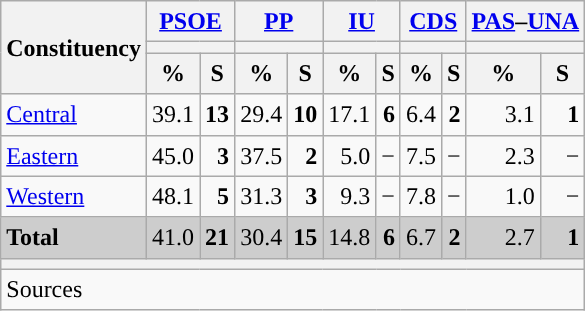<table class="wikitable sortable" style="text-align:right; line-height:20px;">
<tr>
<th rowspan="3">Constituency</th>
<th colspan="2" width="30px" class="unsortable"><a href='#'>PSOE</a></th>
<th colspan="2" width="30px" class="unsortable"><a href='#'>PP</a></th>
<th colspan="2" width="30px" class="unsortable"><a href='#'>IU</a></th>
<th colspan="2" width="30px" class="unsortable"><a href='#'>CDS</a></th>
<th colspan="2" width="30px" class="unsortable"><a href='#'>PAS</a>–<a href='#'>UNA</a></th>
</tr>
<tr>
<th colspan="2" style="background:"></th>
<th colspan="2" style="background:"></th>
<th colspan="2" style="background:"></th>
<th colspan="2" style="background:"></th>
<th colspan="2" style="background:"></th>
</tr>
<tr>
<th data-sort-type="number">%</th>
<th data-sort-type="number">S</th>
<th data-sort-type="number">%</th>
<th data-sort-type="number">S</th>
<th data-sort-type="number">%</th>
<th data-sort-type="number">S</th>
<th data-sort-type="number">%</th>
<th data-sort-type="number">S</th>
<th data-sort-type="number">%</th>
<th data-sort-type="number">S</th>
</tr>
<tr>
<td align="left"><a href='#'>Central</a></td>
<td style="background:">39.1</td>
<td><strong>13</strong></td>
<td>29.4</td>
<td><strong>10</strong></td>
<td>17.1</td>
<td><strong>6</strong></td>
<td>6.4</td>
<td><strong>2</strong></td>
<td>3.1</td>
<td><strong>1</strong></td>
</tr>
<tr>
<td align="left"><a href='#'>Eastern</a></td>
<td style="background:">45.0</td>
<td><strong>3</strong></td>
<td>37.5</td>
<td><strong>2</strong></td>
<td>5.0</td>
<td>−</td>
<td>7.5</td>
<td>−</td>
<td>2.3</td>
<td>−</td>
</tr>
<tr>
<td align="left"><a href='#'>Western</a></td>
<td style="background:">48.1</td>
<td><strong>5</strong></td>
<td>31.3</td>
<td><strong>3</strong></td>
<td>9.3</td>
<td>−</td>
<td>7.8</td>
<td>−</td>
<td>1.0</td>
<td>−</td>
</tr>
<tr style="background:#CDCDCD;">
<td align="left"><strong>Total</strong></td>
<td style="background:">41.0</td>
<td><strong>21</strong></td>
<td>30.4</td>
<td><strong>15</strong></td>
<td>14.8</td>
<td><strong>6</strong></td>
<td>6.7</td>
<td><strong>2</strong></td>
<td>2.7</td>
<td><strong>1</strong></td>
</tr>
<tr>
<th colspan="11"></th>
</tr>
<tr>
<th style="text-align:left; font-weight:normal; background:#F9F9F9" colspan="11">Sources</th>
</tr>
</table>
